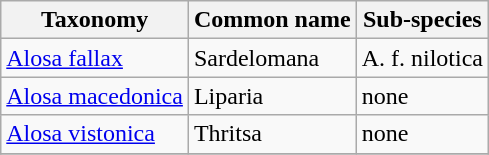<table class="wikitable">
<tr>
<th>Taxonomy</th>
<th>Common name</th>
<th>Sub-species</th>
</tr>
<tr>
<td><a href='#'>Alosa fallax</a></td>
<td>Sardelomana</td>
<td>A. f. nilotica</td>
</tr>
<tr>
<td><a href='#'>Alosa macedonica</a></td>
<td>Liparia</td>
<td>none</td>
</tr>
<tr>
<td><a href='#'>Alosa vistonica</a></td>
<td>Thritsa</td>
<td>none</td>
</tr>
<tr>
</tr>
</table>
